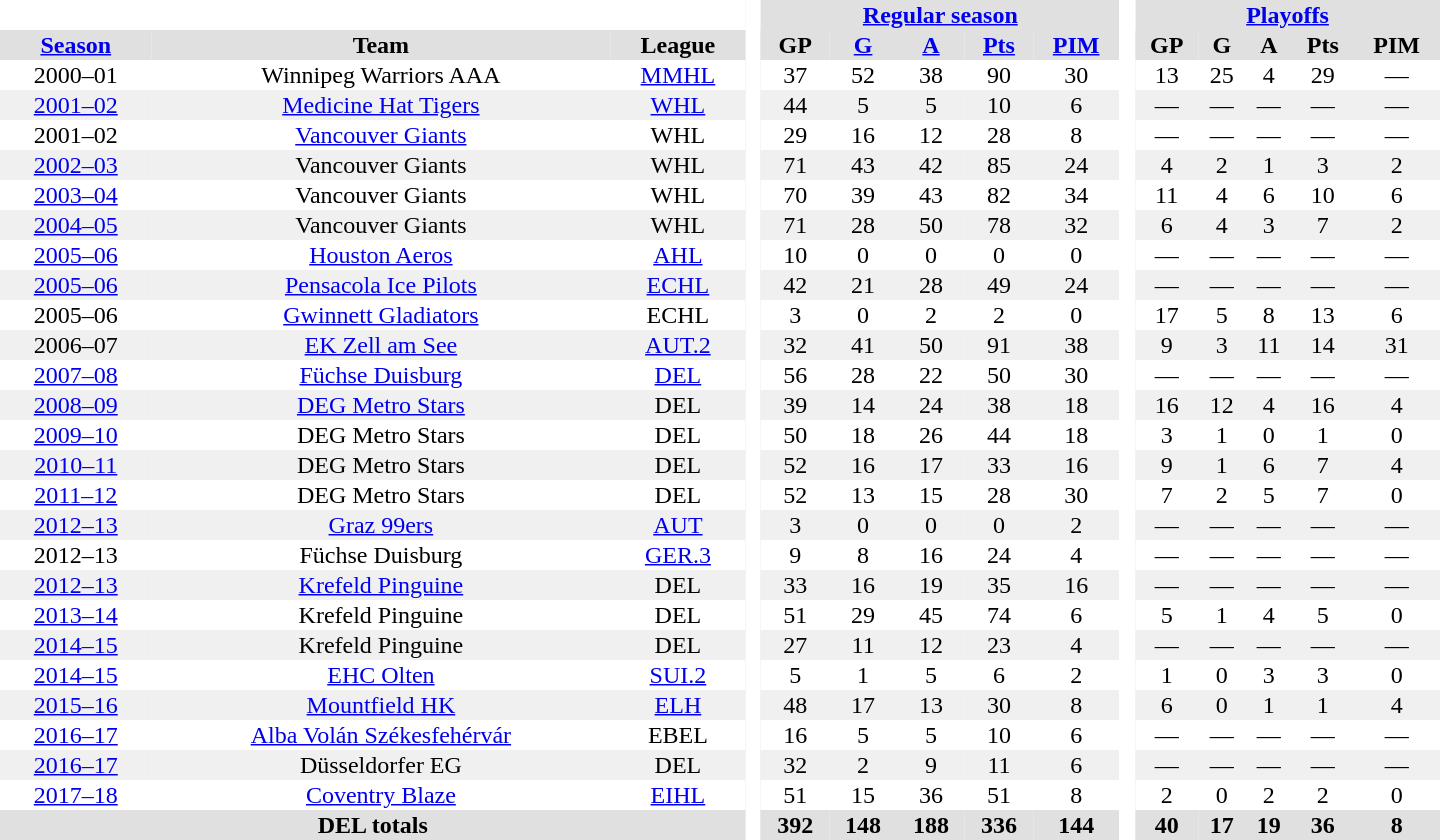<table border="0" cellpadding="1" cellspacing="0" style="text-align:center; width:60em;">
<tr style="background:#e0e0e0;">
<th colspan="3"  bgcolor="#ffffff"> </th>
<th rowspan="99" bgcolor="#ffffff"> </th>
<th colspan="5"><a href='#'>Regular season</a></th>
<th rowspan="99" bgcolor="#ffffff"> </th>
<th colspan="5"><a href='#'>Playoffs</a></th>
</tr>
<tr style="background:#e0e0e0;">
<th><a href='#'>Season</a></th>
<th>Team</th>
<th>League</th>
<th>GP</th>
<th><a href='#'>G</a></th>
<th><a href='#'>A</a></th>
<th><a href='#'>Pts</a></th>
<th><a href='#'>PIM</a></th>
<th>GP</th>
<th>G</th>
<th>A</th>
<th>Pts</th>
<th>PIM</th>
</tr>
<tr>
<td>2000–01</td>
<td>Winnipeg Warriors AAA</td>
<td><a href='#'>MMHL</a></td>
<td>37</td>
<td>52</td>
<td>38</td>
<td>90</td>
<td>30</td>
<td>13</td>
<td>25</td>
<td>4</td>
<td>29</td>
<td>—</td>
</tr>
<tr style="background:#f0f0f0;">
<td><a href='#'>2001–02</a></td>
<td><a href='#'>Medicine Hat Tigers</a></td>
<td><a href='#'>WHL</a></td>
<td>44</td>
<td>5</td>
<td>5</td>
<td>10</td>
<td>6</td>
<td>—</td>
<td>—</td>
<td>—</td>
<td>—</td>
<td>—</td>
</tr>
<tr>
<td>2001–02</td>
<td><a href='#'>Vancouver Giants</a></td>
<td>WHL</td>
<td>29</td>
<td>16</td>
<td>12</td>
<td>28</td>
<td>8</td>
<td>—</td>
<td>—</td>
<td>—</td>
<td>—</td>
<td>—</td>
</tr>
<tr style="background:#f0f0f0;">
<td><a href='#'>2002–03</a></td>
<td>Vancouver Giants</td>
<td>WHL</td>
<td>71</td>
<td>43</td>
<td>42</td>
<td>85</td>
<td>24</td>
<td>4</td>
<td>2</td>
<td>1</td>
<td>3</td>
<td>2</td>
</tr>
<tr>
<td><a href='#'>2003–04</a></td>
<td>Vancouver Giants</td>
<td>WHL</td>
<td>70</td>
<td>39</td>
<td>43</td>
<td>82</td>
<td>34</td>
<td>11</td>
<td>4</td>
<td>6</td>
<td>10</td>
<td>6</td>
</tr>
<tr style="background:#f0f0f0;">
<td><a href='#'>2004–05</a></td>
<td>Vancouver Giants</td>
<td>WHL</td>
<td>71</td>
<td>28</td>
<td>50</td>
<td>78</td>
<td>32</td>
<td>6</td>
<td>4</td>
<td>3</td>
<td>7</td>
<td>2</td>
</tr>
<tr>
<td><a href='#'>2005–06</a></td>
<td><a href='#'>Houston Aeros</a></td>
<td><a href='#'>AHL</a></td>
<td>10</td>
<td>0</td>
<td>0</td>
<td>0</td>
<td>0</td>
<td>—</td>
<td>—</td>
<td>—</td>
<td>—</td>
<td>—</td>
</tr>
<tr style="background:#f0f0f0;">
<td><a href='#'>2005–06</a></td>
<td><a href='#'>Pensacola Ice Pilots</a></td>
<td><a href='#'>ECHL</a></td>
<td>42</td>
<td>21</td>
<td>28</td>
<td>49</td>
<td>24</td>
<td>—</td>
<td>—</td>
<td>—</td>
<td>—</td>
<td>—</td>
</tr>
<tr>
<td>2005–06</td>
<td><a href='#'>Gwinnett Gladiators</a></td>
<td>ECHL</td>
<td>3</td>
<td>0</td>
<td>2</td>
<td>2</td>
<td>0</td>
<td>17</td>
<td>5</td>
<td>8</td>
<td>13</td>
<td>6</td>
</tr>
<tr style="background:#f0f0f0;">
<td>2006–07</td>
<td><a href='#'>EK Zell am See</a></td>
<td><a href='#'>AUT.2</a></td>
<td>32</td>
<td>41</td>
<td>50</td>
<td>91</td>
<td>38</td>
<td>9</td>
<td>3</td>
<td>11</td>
<td>14</td>
<td>31</td>
</tr>
<tr>
<td><a href='#'>2007–08</a></td>
<td><a href='#'>Füchse Duisburg</a></td>
<td><a href='#'>DEL</a></td>
<td>56</td>
<td>28</td>
<td>22</td>
<td>50</td>
<td>30</td>
<td>—</td>
<td>—</td>
<td>—</td>
<td>—</td>
<td>—</td>
</tr>
<tr style="background:#f0f0f0;">
<td><a href='#'>2008–09</a></td>
<td><a href='#'>DEG Metro Stars</a></td>
<td>DEL</td>
<td>39</td>
<td>14</td>
<td>24</td>
<td>38</td>
<td>18</td>
<td>16</td>
<td>12</td>
<td>4</td>
<td>16</td>
<td>4</td>
</tr>
<tr>
<td><a href='#'>2009–10</a></td>
<td>DEG Metro Stars</td>
<td>DEL</td>
<td>50</td>
<td>18</td>
<td>26</td>
<td>44</td>
<td>18</td>
<td>3</td>
<td>1</td>
<td>0</td>
<td>1</td>
<td>0</td>
</tr>
<tr style="background:#f0f0f0;">
<td><a href='#'>2010–11</a></td>
<td>DEG Metro Stars</td>
<td>DEL</td>
<td>52</td>
<td>16</td>
<td>17</td>
<td>33</td>
<td>16</td>
<td>9</td>
<td>1</td>
<td>6</td>
<td>7</td>
<td>4</td>
</tr>
<tr>
<td><a href='#'>2011–12</a></td>
<td>DEG Metro Stars</td>
<td>DEL</td>
<td>52</td>
<td>13</td>
<td>15</td>
<td>28</td>
<td>30</td>
<td>7</td>
<td>2</td>
<td>5</td>
<td>7</td>
<td>0</td>
</tr>
<tr style="background:#f0f0f0;">
<td><a href='#'>2012–13</a></td>
<td><a href='#'>Graz 99ers</a></td>
<td><a href='#'>AUT</a></td>
<td>3</td>
<td>0</td>
<td>0</td>
<td>0</td>
<td>2</td>
<td>—</td>
<td>—</td>
<td>—</td>
<td>—</td>
<td>—</td>
</tr>
<tr>
<td>2012–13</td>
<td>Füchse Duisburg</td>
<td><a href='#'>GER.3</a></td>
<td>9</td>
<td>8</td>
<td>16</td>
<td>24</td>
<td>4</td>
<td>—</td>
<td>—</td>
<td>—</td>
<td>—</td>
<td>—</td>
</tr>
<tr style="background:#f0f0f0;">
<td><a href='#'>2012–13</a></td>
<td><a href='#'>Krefeld Pinguine</a></td>
<td>DEL</td>
<td>33</td>
<td>16</td>
<td>19</td>
<td>35</td>
<td>16</td>
<td>—</td>
<td>—</td>
<td>—</td>
<td>—</td>
<td>—</td>
</tr>
<tr>
<td><a href='#'>2013–14</a></td>
<td>Krefeld Pinguine</td>
<td>DEL</td>
<td>51</td>
<td>29</td>
<td>45</td>
<td>74</td>
<td>6</td>
<td>5</td>
<td>1</td>
<td>4</td>
<td>5</td>
<td>0</td>
</tr>
<tr style="background:#f0f0f0;">
<td><a href='#'>2014–15</a></td>
<td>Krefeld Pinguine</td>
<td>DEL</td>
<td>27</td>
<td>11</td>
<td>12</td>
<td>23</td>
<td>4</td>
<td>—</td>
<td>—</td>
<td>—</td>
<td>—</td>
<td>—</td>
</tr>
<tr>
<td><a href='#'>2014–15</a></td>
<td><a href='#'>EHC Olten</a></td>
<td><a href='#'>SUI.2</a></td>
<td>5</td>
<td>1</td>
<td>5</td>
<td>6</td>
<td>2</td>
<td>1</td>
<td>0</td>
<td>3</td>
<td>3</td>
<td>0</td>
</tr>
<tr style="background:#f0f0f0;">
<td><a href='#'>2015–16</a></td>
<td><a href='#'>Mountfield HK</a></td>
<td><a href='#'>ELH</a></td>
<td>48</td>
<td>17</td>
<td>13</td>
<td>30</td>
<td>8</td>
<td>6</td>
<td>0</td>
<td>1</td>
<td>1</td>
<td>4</td>
</tr>
<tr>
<td><a href='#'>2016–17</a></td>
<td><a href='#'>Alba Volán Székesfehérvár</a></td>
<td>EBEL</td>
<td>16</td>
<td>5</td>
<td>5</td>
<td>10</td>
<td>6</td>
<td>—</td>
<td>—</td>
<td>—</td>
<td>—</td>
<td>—</td>
</tr>
<tr style="background:#f0f0f0;">
<td><a href='#'>2016–17</a></td>
<td>Düsseldorfer EG</td>
<td>DEL</td>
<td>32</td>
<td>2</td>
<td>9</td>
<td>11</td>
<td>6</td>
<td>—</td>
<td>—</td>
<td>—</td>
<td>—</td>
<td>—</td>
</tr>
<tr>
<td><a href='#'>2017–18</a></td>
<td><a href='#'>Coventry Blaze</a></td>
<td><a href='#'>EIHL</a></td>
<td>51</td>
<td>15</td>
<td>36</td>
<td>51</td>
<td>8</td>
<td>2</td>
<td>0</td>
<td>2</td>
<td>2</td>
<td>0</td>
</tr>
<tr bgcolor="#e0e0e0">
<th colspan="3">DEL totals</th>
<th>392</th>
<th>148</th>
<th>188</th>
<th>336</th>
<th>144</th>
<th>40</th>
<th>17</th>
<th>19</th>
<th>36</th>
<th>8</th>
</tr>
</table>
